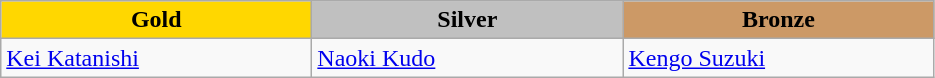<table class="wikitable" style="text-align:left">
<tr align="center">
<td width=200 bgcolor=gold><strong>Gold</strong></td>
<td width=200 bgcolor=silver><strong>Silver</strong></td>
<td width=200 bgcolor=CC9966><strong>Bronze</strong></td>
</tr>
<tr>
<td><a href='#'>Kei Katanishi</a><br><em></em></td>
<td><a href='#'>Naoki Kudo</a><br><em></em></td>
<td><a href='#'>Kengo Suzuki</a><br><em></em></td>
</tr>
</table>
